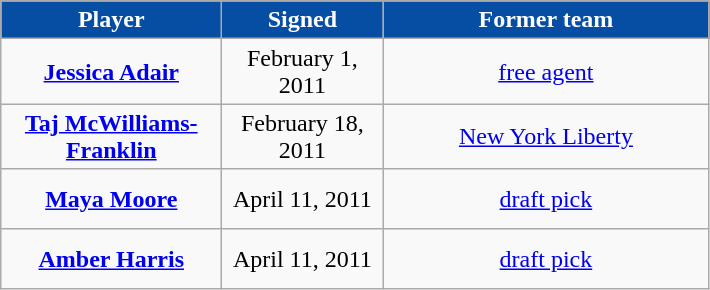<table class="wikitable" style="text-align: center">
<tr align="center" bgcolor="#dddddd">
<td style="background:#054EA4;color:white; width:140px"><strong>Player</strong></td>
<td style="background:#054EA4;color:white; width:100px"><strong>Signed</strong></td>
<td style="background:#054EA4;color:white; width:210px"><strong>Former team</strong></td>
</tr>
<tr style="height:40px">
<td><strong><a href='#'>Jessica Adair</a></strong></td>
<td>February 1, 2011</td>
<td><a href='#'>free agent</a></td>
</tr>
<tr style="height:40px">
<td><strong><a href='#'>Taj McWilliams-Franklin</a></strong></td>
<td>February 18, 2011</td>
<td><a href='#'>New York Liberty</a></td>
</tr>
<tr style="height:40px">
<td><strong><a href='#'>Maya Moore</a></strong></td>
<td>April 11, 2011</td>
<td><a href='#'>draft pick</a></td>
</tr>
<tr style="height:40px">
<td><strong><a href='#'>Amber Harris</a></strong></td>
<td>April 11, 2011</td>
<td><a href='#'>draft pick</a></td>
</tr>
</table>
